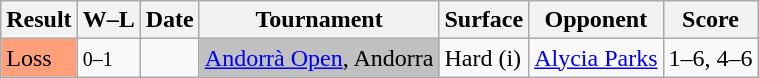<table class="sortable wikitable">
<tr>
<th>Result</th>
<th class="unsortable">W–L</th>
<th>Date</th>
<th>Tournament</th>
<th>Surface</th>
<th>Opponent</th>
<th class="unsortable">Score</th>
</tr>
<tr>
<td bgcolor=FFA07A>Loss</td>
<td><small>0–1</small></td>
<td><a href='#'></a></td>
<td bgcolor=silver><a href='#'>Andorrà Open</a>, Andorra</td>
<td>Hard (i)</td>
<td> <a href='#'>Alycia Parks</a></td>
<td>1–6, 4–6</td>
</tr>
</table>
